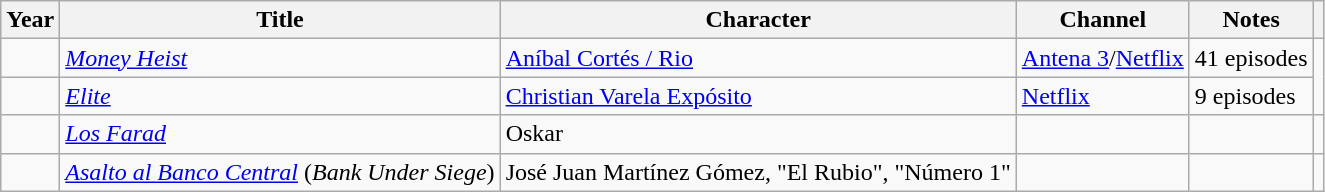<table class="wikitable">
<tr>
<th>Year</th>
<th>Title</th>
<th>Character</th>
<th>Channel</th>
<th>Notes</th>
<th></th>
</tr>
<tr>
<td></td>
<td><em><a href='#'>Money Heist</a></em></td>
<td><a href='#'>Aníbal Cortés / Rio</a></td>
<td><a href='#'>Antena 3</a>/<a href='#'>Netflix</a></td>
<td>41 episodes</td>
</tr>
<tr>
<td></td>
<td><em><a href='#'>Elite</a></em></td>
<td><a href='#'>Christian Varela Expósito</a></td>
<td><a href='#'>Netflix</a></td>
<td>9 episodes</td>
</tr>
<tr>
<td></td>
<td><em><a href='#'>Los Farad</a></em></td>
<td>Oskar</td>
<td></td>
<td></td>
<td></td>
</tr>
<tr>
<td></td>
<td><em><a href='#'>Asalto al Banco Central</a></em> (<em>Bank Under Siege</em>)</td>
<td>José Juan Martínez Gómez, "El Rubio", "Número 1"</td>
<td></td>
<td></td>
<td></td>
</tr>
</table>
